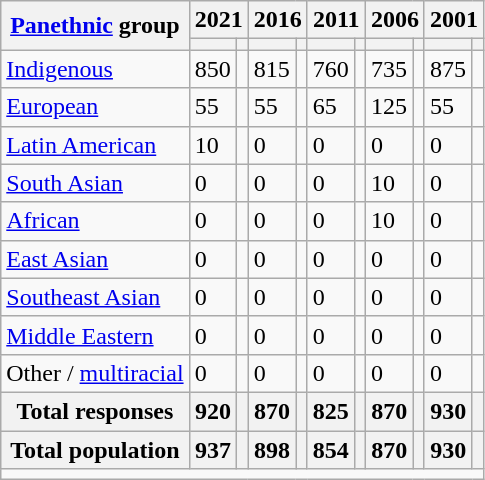<table class="wikitable collapsible sortable">
<tr>
<th rowspan="2"><a href='#'>Panethnic</a> group</th>
<th colspan="2">2021</th>
<th colspan="2">2016</th>
<th colspan="2">2011</th>
<th colspan="2">2006</th>
<th colspan="2">2001</th>
</tr>
<tr>
<th><a href='#'></a></th>
<th></th>
<th></th>
<th></th>
<th></th>
<th></th>
<th></th>
<th></th>
<th></th>
<th></th>
</tr>
<tr>
<td><a href='#'>Indigenous</a></td>
<td>850</td>
<td></td>
<td>815</td>
<td></td>
<td>760</td>
<td></td>
<td>735</td>
<td></td>
<td>875</td>
<td></td>
</tr>
<tr>
<td><a href='#'>European</a></td>
<td>55</td>
<td></td>
<td>55</td>
<td></td>
<td>65</td>
<td></td>
<td>125</td>
<td></td>
<td>55</td>
<td></td>
</tr>
<tr>
<td><a href='#'>Latin American</a></td>
<td>10</td>
<td></td>
<td>0</td>
<td></td>
<td>0</td>
<td></td>
<td>0</td>
<td></td>
<td>0</td>
<td></td>
</tr>
<tr>
<td><a href='#'>South Asian</a></td>
<td>0</td>
<td></td>
<td>0</td>
<td></td>
<td>0</td>
<td></td>
<td>10</td>
<td></td>
<td>0</td>
<td></td>
</tr>
<tr>
<td><a href='#'>African</a></td>
<td>0</td>
<td></td>
<td>0</td>
<td></td>
<td>0</td>
<td></td>
<td>10</td>
<td></td>
<td>0</td>
<td></td>
</tr>
<tr>
<td><a href='#'>East Asian</a></td>
<td>0</td>
<td></td>
<td>0</td>
<td></td>
<td>0</td>
<td></td>
<td>0</td>
<td></td>
<td>0</td>
<td></td>
</tr>
<tr>
<td><a href='#'>Southeast Asian</a></td>
<td>0</td>
<td></td>
<td>0</td>
<td></td>
<td>0</td>
<td></td>
<td>0</td>
<td></td>
<td>0</td>
<td></td>
</tr>
<tr>
<td><a href='#'>Middle Eastern</a></td>
<td>0</td>
<td></td>
<td>0</td>
<td></td>
<td>0</td>
<td></td>
<td>0</td>
<td></td>
<td>0</td>
<td></td>
</tr>
<tr>
<td>Other / <a href='#'>multiracial</a></td>
<td>0</td>
<td></td>
<td>0</td>
<td></td>
<td>0</td>
<td></td>
<td>0</td>
<td></td>
<td>0</td>
<td></td>
</tr>
<tr>
<th>Total responses</th>
<th>920</th>
<th></th>
<th>870</th>
<th></th>
<th>825</th>
<th></th>
<th>870</th>
<th></th>
<th>930</th>
<th></th>
</tr>
<tr class="sortbottom">
<th>Total population</th>
<th>937</th>
<th></th>
<th>898</th>
<th></th>
<th>854</th>
<th></th>
<th>870</th>
<th></th>
<th>930</th>
<th></th>
</tr>
<tr class="sortbottom">
<td colspan="11"></td>
</tr>
</table>
